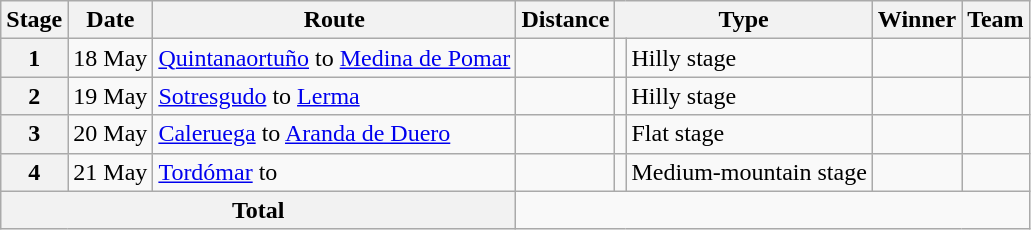<table class="wikitable">
<tr>
<th scope="col">Stage</th>
<th scope="col">Date</th>
<th scope="col">Route</th>
<th scope="col">Distance</th>
<th colspan="2" scope="col">Type</th>
<th scope="col">Winner</th>
<th scope="col">Team</th>
</tr>
<tr>
<th scope="row">1</th>
<td style="text-align:right;">18 May</td>
<td><a href='#'>Quintanaortuño</a> to <a href='#'>Medina de Pomar</a></td>
<td align="center"></td>
<td></td>
<td>Hilly stage</td>
<td></td>
<td></td>
</tr>
<tr>
<th scope="row">2</th>
<td style="text-align:right;">19 May</td>
<td><a href='#'>Sotresgudo</a> to <a href='#'>Lerma</a></td>
<td align="center"></td>
<td></td>
<td>Hilly stage</td>
<td></td>
<td></td>
</tr>
<tr>
<th>3</th>
<td>20 May</td>
<td><a href='#'>Caleruega</a> to <a href='#'>Aranda de Duero</a></td>
<td></td>
<td></td>
<td>Flat stage</td>
<td></td>
<td></td>
</tr>
<tr>
<th scope="row">4</th>
<td style="text-align:right;">21 May</td>
<td><a href='#'>Tordómar</a> to </td>
<td align="center"></td>
<td></td>
<td>Medium-mountain stage</td>
<td></td>
<td></td>
</tr>
<tr>
<th colspan="3">Total</th>
<td colspan="5" align="center"></td>
</tr>
</table>
